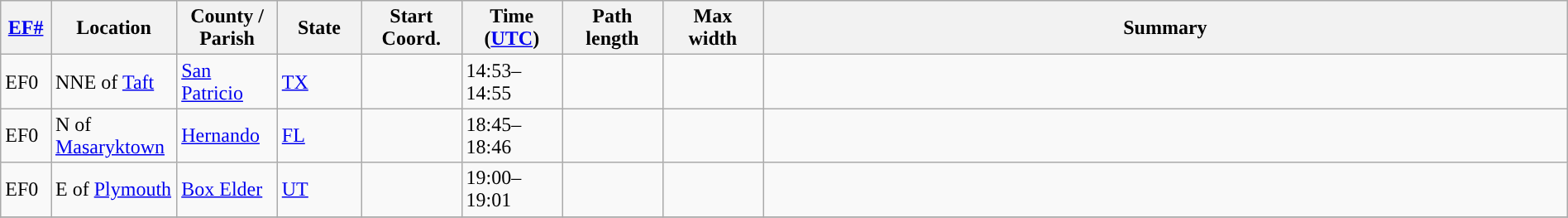<table class="wikitable sortable" style="width:100%;">
<tr>
<th scope="col"  style="width:3%; text-align:center;"><a href='#'>EF#</a></th>
<th scope="col"  style="width:7%; text-align:center;" class="unsortable">Location</th>
<th scope="col"  style="width:6%; text-align:center;" class="unsortable">County / Parish</th>
<th scope="col"  style="width:5%; text-align:center;">State</th>
<th scope="col"  style="width:6%; text-align:center;">Start Coord.</th>
<th scope="col"  style="width:6%; text-align:center;">Time (<a href='#'>UTC</a>)</th>
<th scope="col"  style="width:6%; text-align:center;">Path length</th>
<th scope="col"  style="width:6%; text-align:center;">Max width</th>
<th scope="col" class="unsortable" style="width:48%; text-align:center;">Summary</th>
</tr>
<tr>
<td>EF0</td>
<td>NNE of <a href='#'>Taft</a></td>
<td><a href='#'>San Patricio</a></td>
<td><a href='#'>TX</a></td>
<td></td>
<td>14:53–14:55</td>
<td></td>
<td></td>
<td></td>
</tr>
<tr>
<td>EF0</td>
<td>N of <a href='#'>Masaryktown</a></td>
<td><a href='#'>Hernando</a></td>
<td><a href='#'>FL</a></td>
<td></td>
<td>18:45–18:46</td>
<td></td>
<td></td>
<td></td>
</tr>
<tr>
<td>EF0</td>
<td>E of <a href='#'>Plymouth</a></td>
<td><a href='#'>Box Elder</a></td>
<td><a href='#'>UT</a></td>
<td></td>
<td>19:00–19:01</td>
<td></td>
<td></td>
<td></td>
</tr>
<tr>
</tr>
</table>
